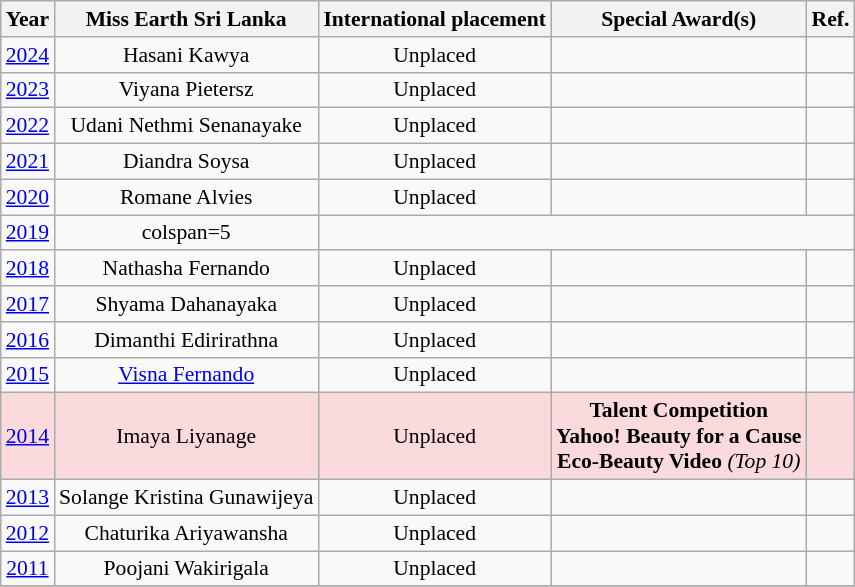<table class="wikitable sortable" style="font-size: 90%; text-align:center">
<tr>
<th>Year</th>
<th>Miss Earth Sri Lanka</th>
<th>International placement</th>
<th>Special Award(s)</th>
<th>Ref.</th>
</tr>
<tr>
<td><a href='#'>2024</a></td>
<td>Hasani Kawya</td>
<td>Unplaced</td>
<td></td>
<td></td>
</tr>
<tr>
<td><a href='#'>2023</a></td>
<td>Viyana Pietersz</td>
<td>Unplaced</td>
<td></td>
<td></td>
</tr>
<tr>
<td><a href='#'>2022</a></td>
<td>Udani Nethmi Senanayake</td>
<td>Unplaced</td>
<td></td>
<td></td>
</tr>
<tr>
<td><a href='#'>2021</a></td>
<td>Diandra Soysa</td>
<td>Unplaced</td>
<td></td>
<td></td>
</tr>
<tr>
<td><a href='#'>2020</a></td>
<td>Romane Alvies</td>
<td>Unplaced</td>
<td></td>
<td></td>
</tr>
<tr>
<td><a href='#'>2019</a></td>
<td>colspan=5 </td>
</tr>
<tr>
<td><a href='#'>2018</a></td>
<td>Nathasha Fernando</td>
<td>Unplaced</td>
<td></td>
<td></td>
</tr>
<tr>
<td><a href='#'>2017</a></td>
<td>Shyama Dahanayaka</td>
<td>Unplaced</td>
<td></td>
<td></td>
</tr>
<tr>
<td><a href='#'>2016</a></td>
<td>Dimanthi Edirirathna</td>
<td>Unplaced</td>
<td></td>
<td></td>
</tr>
<tr>
<td><a href='#'>2015</a></td>
<td><a href='#'>Visna Fernando</a></td>
<td>Unplaced</td>
<td></td>
<td></td>
</tr>
<tr style="background-color:#FADADD;: bold">
<td><a href='#'>2014</a></td>
<td>Imaya Liyanage</td>
<td>Unplaced</td>
<td> <strong> Talent Competition</strong><br><strong></strong> <strong>Yahoo! Beauty for a Cause</strong><br><strong>Eco-Beauty Video</strong> <em>(Top 10)</em></td>
<td></td>
</tr>
<tr>
<td><a href='#'>2013</a></td>
<td>Solange Kristina Gunawijeya</td>
<td>Unplaced</td>
<td></td>
<td></td>
</tr>
<tr>
<td><a href='#'>2012</a></td>
<td>Chaturika Ariyawansha</td>
<td>Unplaced</td>
<td></td>
<td></td>
</tr>
<tr>
<td><a href='#'>2011</a></td>
<td>Poojani Wakirigala</td>
<td>Unplaced</td>
<td></td>
<td></td>
</tr>
<tr>
</tr>
</table>
